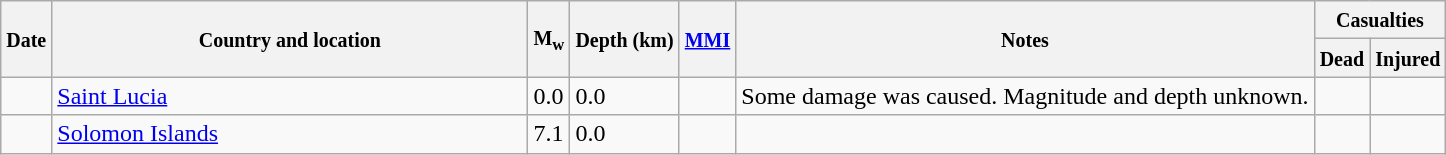<table class="wikitable sortable sort-under" style="border:1px black; margin-left:1em;">
<tr>
<th rowspan="2"><small>Date</small></th>
<th rowspan="2" style="width: 310px"><small>Country and location</small></th>
<th rowspan="2"><small>M<sub>w</sub></small></th>
<th rowspan="2"><small>Depth (km)</small></th>
<th rowspan="2"><small><a href='#'>MMI</a></small></th>
<th rowspan="2" class="unsortable"><small>Notes</small></th>
<th colspan="2"><small>Casualties</small></th>
</tr>
<tr>
<th><small>Dead</small></th>
<th><small>Injured</small></th>
</tr>
<tr>
<td></td>
<td> <a href='#'>Saint Lucia</a></td>
<td>0.0</td>
<td>0.0</td>
<td></td>
<td>Some damage was caused. Magnitude and depth unknown.</td>
<td></td>
<td></td>
</tr>
<tr>
<td></td>
<td> <a href='#'>Solomon Islands</a></td>
<td>7.1</td>
<td>0.0</td>
<td></td>
<td></td>
<td></td>
<td></td>
</tr>
</table>
